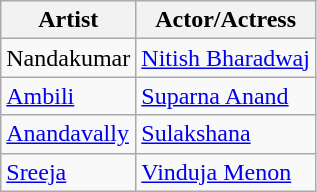<table class="wikitable plainrowheaders sortable">
<tr>
<th>Artist</th>
<th>Actor/Actress</th>
</tr>
<tr>
<td>Nandakumar</td>
<td><a href='#'>Nitish Bharadwaj</a></td>
</tr>
<tr>
<td><a href='#'>Ambili</a></td>
<td><a href='#'>Suparna Anand</a></td>
</tr>
<tr>
<td><a href='#'>Anandavally</a></td>
<td><a href='#'>Sulakshana</a></td>
</tr>
<tr>
<td><a href='#'>Sreeja</a></td>
<td><a href='#'>Vinduja Menon</a></td>
</tr>
</table>
